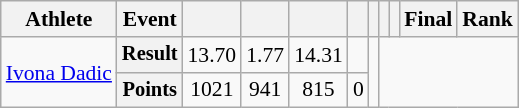<table class=wikitable style=font-size:90%>
<tr>
<th>Athlete</th>
<th>Event</th>
<th></th>
<th></th>
<th></th>
<th></th>
<th></th>
<th></th>
<th></th>
<th>Final</th>
<th>Rank</th>
</tr>
<tr align=center>
<td rowspan=2 align=left><a href='#'>Ivona Dadic</a></td>
<th style=font-size:95%>Result</th>
<td>13.70 </td>
<td>1.77 </td>
<td>14.31</td>
<td></td>
<td rowspan=2></td>
<td colspan=4 rowspan=2></td>
</tr>
<tr align=center>
<th style=font-size:95%>Points</th>
<td>1021</td>
<td>941</td>
<td>815</td>
<td>0</td>
</tr>
</table>
